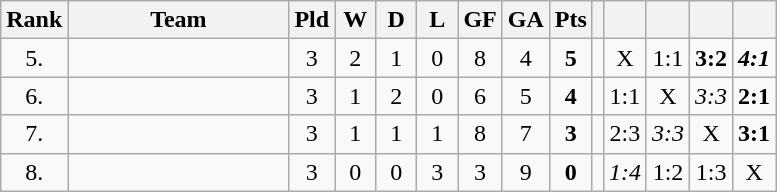<table class="wikitable">
<tr>
<th bgcolor="#efefef">Rank</th>
<th bgcolor="#efefef" width="140">Team</th>
<th bgcolor="#efefef" width="20">Pld</th>
<th bgcolor="#efefef" width="20">W</th>
<th bgcolor="#efefef" width="20">D</th>
<th bgcolor="#efefef" width="20">L</th>
<th bgcolor="#efefef" width="20">GF</th>
<th bgcolor="#efefef" width="20">GA</th>
<th bgcolor="#efefef" width="20">Pts</th>
<th bgcolor="#efefef"></th>
<th bgcolor="#efefef" width="20"></th>
<th bgcolor="#efefef" width="20"></th>
<th bgcolor="#efefef" width="20"></th>
<th bgcolor="#efefef" width="20"></th>
</tr>
<tr align=center>
<td>5.</td>
<td align=left></td>
<td>3</td>
<td>2</td>
<td>1</td>
<td>0</td>
<td>8</td>
<td>4</td>
<td><strong>5</strong></td>
<td></td>
<td>X</td>
<td>1:1</td>
<td><strong>3:2</strong></td>
<td><strong><em>4:1</em></strong></td>
</tr>
<tr align=center>
<td>6.</td>
<td align=left></td>
<td>3</td>
<td>1</td>
<td>2</td>
<td>0</td>
<td>6</td>
<td>5</td>
<td><strong>4</strong></td>
<td></td>
<td>1:1</td>
<td>X</td>
<td><em>3:3</em></td>
<td><strong>2:1</strong></td>
</tr>
<tr align=center>
<td>7.</td>
<td align=left></td>
<td>3</td>
<td>1</td>
<td>1</td>
<td>1</td>
<td>8</td>
<td>7</td>
<td><strong>3</strong></td>
<td></td>
<td>2:3</td>
<td><em>3:3</em></td>
<td>X</td>
<td><strong>3:1</strong></td>
</tr>
<tr align=center>
<td>8.</td>
<td align=left></td>
<td>3</td>
<td>0</td>
<td>0</td>
<td>3</td>
<td>3</td>
<td>9</td>
<td><strong>0</strong></td>
<td></td>
<td><em>1:4</em></td>
<td>1:2</td>
<td>1:3</td>
<td>X</td>
</tr>
</table>
